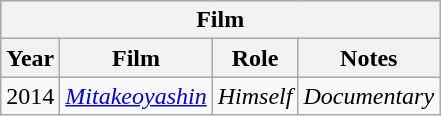<table class="wikitable">
<tr style="background:lightsteelblue;">
<th colspan=4>Film</th>
</tr>
<tr style="background:#ccc;">
<th>Year</th>
<th>Film</th>
<th>Role</th>
<th>Notes</th>
</tr>
<tr>
<td>2014</td>
<td><em><a href='#'>Mitakeoyashin</a></em></td>
<td><em>Himself</em></td>
<td><em>Documentary</em></td>
</tr>
</table>
